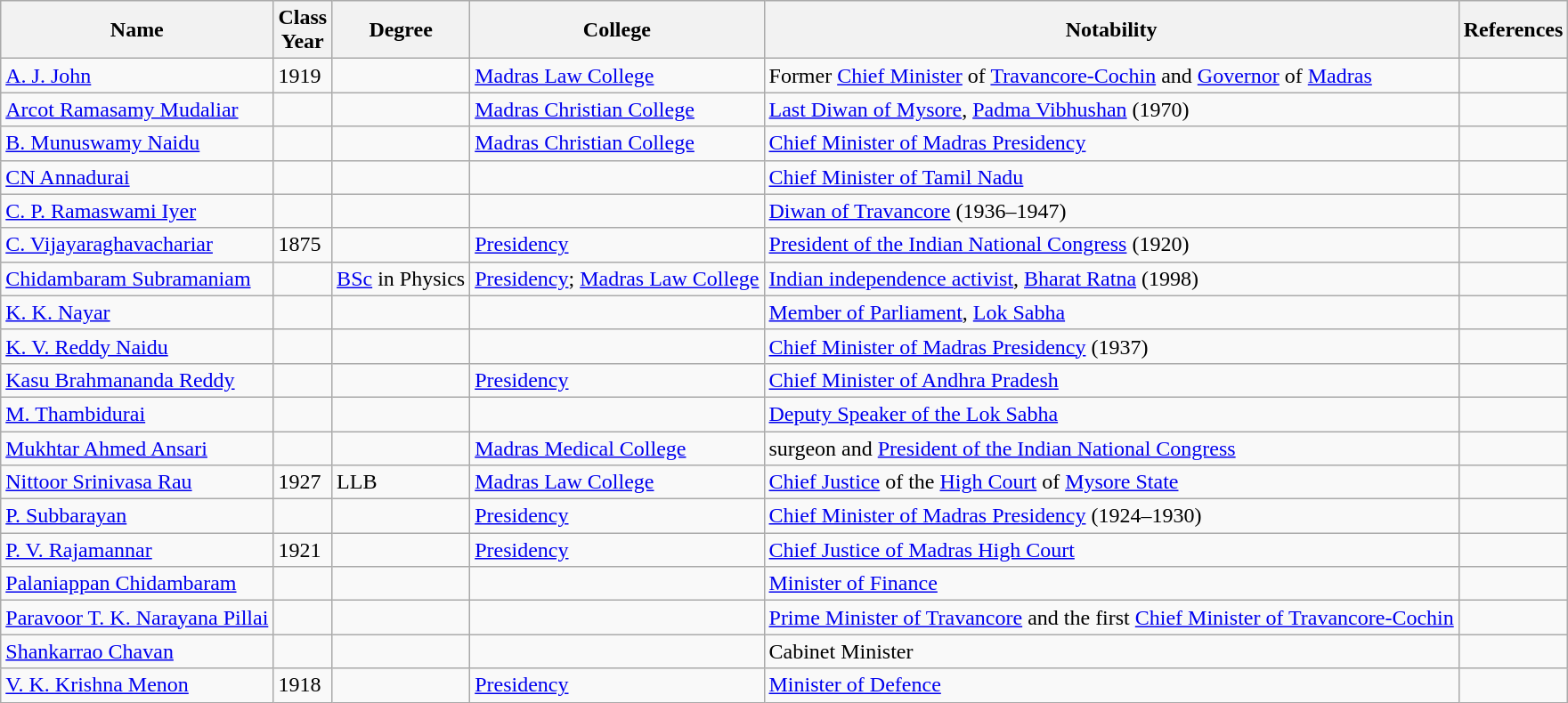<table class="wikitable">
<tr>
<th>Name</th>
<th>Class<br>Year</th>
<th>Degree</th>
<th>College</th>
<th>Notability</th>
<th>References</th>
</tr>
<tr>
<td><a href='#'>A. J. John</a></td>
<td>1919</td>
<td></td>
<td><a href='#'>Madras Law College</a></td>
<td>Former <a href='#'>Chief Minister</a> of <a href='#'>Travancore-Cochin</a> and <a href='#'>Governor</a> of <a href='#'>Madras</a></td>
<td></td>
</tr>
<tr>
<td><a href='#'>Arcot Ramasamy Mudaliar</a></td>
<td></td>
<td></td>
<td><a href='#'>Madras Christian College</a></td>
<td><a href='#'>Last Diwan of Mysore</a>, <a href='#'>Padma Vibhushan</a> (1970)</td>
<td></td>
</tr>
<tr>
<td><a href='#'>B. Munuswamy Naidu</a></td>
<td></td>
<td></td>
<td><a href='#'>Madras Christian College</a></td>
<td><a href='#'>Chief Minister of Madras Presidency</a></td>
<td></td>
</tr>
<tr>
<td><a href='#'>CN Annadurai</a></td>
<td></td>
<td></td>
<td></td>
<td><a href='#'>Chief Minister of Tamil Nadu</a></td>
<td></td>
</tr>
<tr>
<td><a href='#'>C. P. Ramaswami Iyer</a></td>
<td></td>
<td></td>
<td></td>
<td><a href='#'>Diwan of Travancore</a> (1936–1947)</td>
<td></td>
</tr>
<tr>
<td><a href='#'>C. Vijayaraghavachariar</a></td>
<td>1875</td>
<td></td>
<td><a href='#'>Presidency</a></td>
<td><a href='#'>President of the Indian National Congress</a> (1920)</td>
<td></td>
</tr>
<tr>
<td><a href='#'>Chidambaram Subramaniam</a></td>
<td></td>
<td><a href='#'>BSc</a> in Physics</td>
<td><a href='#'>Presidency</a>; <a href='#'>Madras Law College</a></td>
<td><a href='#'>Indian independence activist</a>, <a href='#'>Bharat Ratna</a> (1998)</td>
<td></td>
</tr>
<tr>
<td><a href='#'>K. K. Nayar</a></td>
<td></td>
<td></td>
<td></td>
<td><a href='#'>Member of Parliament</a>, <a href='#'>Lok Sabha</a></td>
<td></td>
</tr>
<tr>
<td><a href='#'>K. V. Reddy Naidu</a></td>
<td></td>
<td></td>
<td></td>
<td><a href='#'>Chief Minister of Madras Presidency</a> (1937)</td>
<td></td>
</tr>
<tr>
<td><a href='#'>Kasu Brahmananda Reddy</a></td>
<td></td>
<td></td>
<td><a href='#'>Presidency</a></td>
<td><a href='#'>Chief Minister of Andhra Pradesh</a></td>
<td></td>
</tr>
<tr>
<td><a href='#'>M. Thambidurai</a></td>
<td></td>
<td></td>
<td></td>
<td><a href='#'>Deputy Speaker of the Lok Sabha</a></td>
<td></td>
</tr>
<tr>
<td><a href='#'>Mukhtar Ahmed Ansari</a></td>
<td></td>
<td></td>
<td><a href='#'>Madras Medical College</a></td>
<td>surgeon and <a href='#'>President of the Indian National Congress</a></td>
<td></td>
</tr>
<tr>
<td><a href='#'>Nittoor Srinivasa Rau</a></td>
<td>1927</td>
<td>LLB</td>
<td><a href='#'>Madras Law College</a></td>
<td><a href='#'>Chief Justice</a> of the <a href='#'>High Court</a> of <a href='#'>Mysore State</a></td>
<td></td>
</tr>
<tr>
<td><a href='#'>P. Subbarayan</a></td>
<td></td>
<td></td>
<td><a href='#'>Presidency</a></td>
<td><a href='#'>Chief Minister of Madras Presidency</a> (1924–1930)</td>
<td></td>
</tr>
<tr>
<td><a href='#'>P. V. Rajamannar</a></td>
<td>1921</td>
<td></td>
<td><a href='#'>Presidency</a></td>
<td><a href='#'>Chief Justice of Madras High Court</a></td>
<td></td>
</tr>
<tr>
<td><a href='#'>Palaniappan Chidambaram</a></td>
<td></td>
<td></td>
<td></td>
<td><a href='#'>Minister of Finance</a></td>
<td></td>
</tr>
<tr>
<td><a href='#'>Paravoor T. K. Narayana Pillai</a></td>
<td></td>
<td></td>
<td></td>
<td><a href='#'>Prime Minister of Travancore</a> and the first <a href='#'>Chief Minister of Travancore-Cochin</a></td>
<td></td>
</tr>
<tr>
<td><a href='#'>Shankarrao Chavan</a></td>
<td></td>
<td></td>
<td></td>
<td>Cabinet Minister</td>
<td></td>
</tr>
<tr>
<td><a href='#'>V. K. Krishna Menon</a></td>
<td>1918</td>
<td></td>
<td><a href='#'>Presidency</a></td>
<td><a href='#'>Minister of Defence</a></td>
<td></td>
</tr>
</table>
